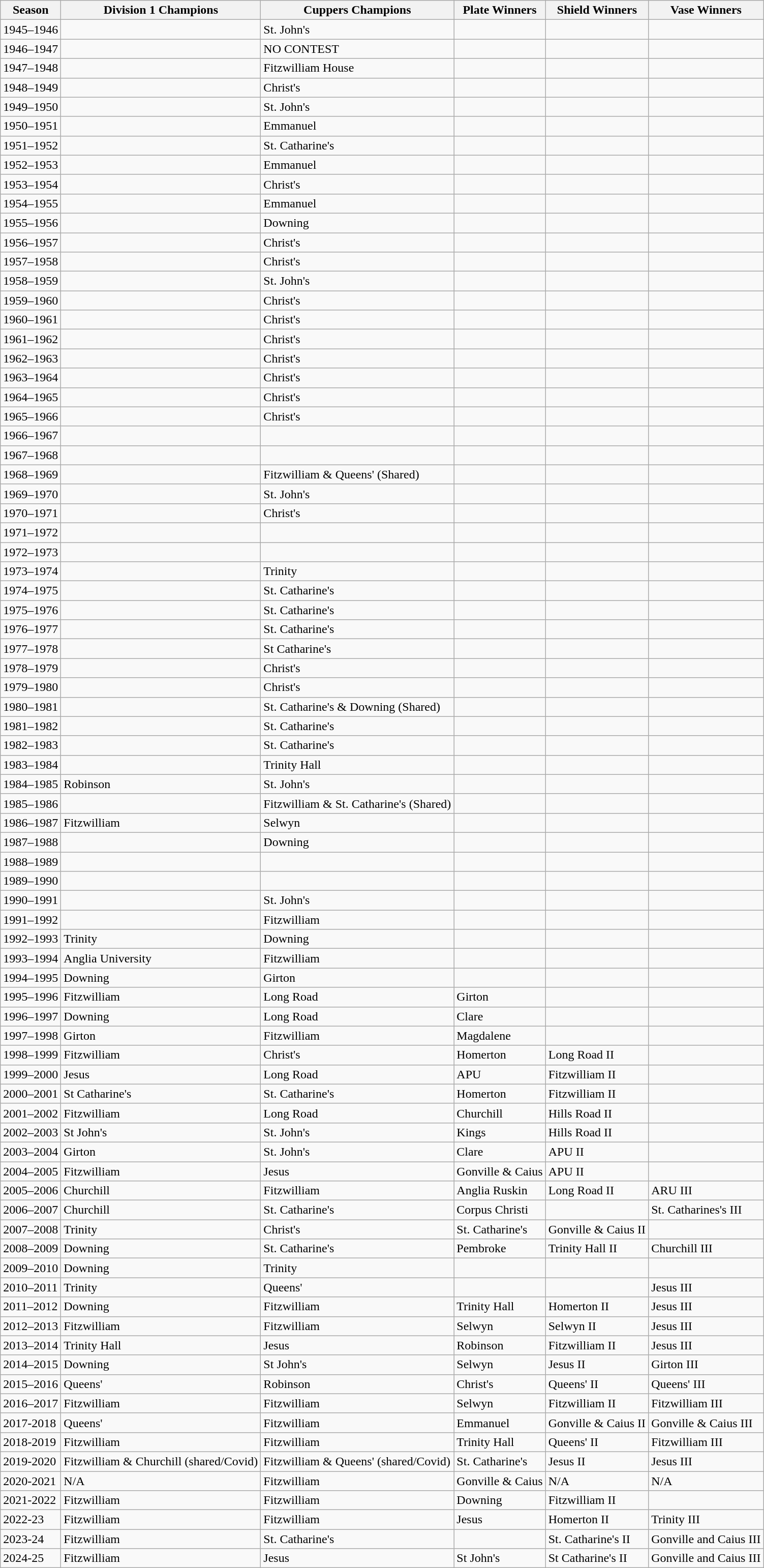<table class="wikitable sortable">
<tr>
<th>Season</th>
<th>Division 1 Champions</th>
<th>Cuppers Champions</th>
<th>Plate Winners</th>
<th>Shield Winners</th>
<th>Vase Winners</th>
</tr>
<tr>
<td>1945–1946</td>
<td> </td>
<td>St. John's</td>
<td> </td>
<td> </td>
<td> </td>
</tr>
<tr>
<td>1946–1947</td>
<td> </td>
<td>NO CONTEST</td>
<td> </td>
<td> </td>
<td> </td>
</tr>
<tr>
<td>1947–1948</td>
<td> </td>
<td>Fitzwilliam House</td>
<td> </td>
<td> </td>
<td> </td>
</tr>
<tr>
<td>1948–1949</td>
<td> </td>
<td>Christ's</td>
<td> </td>
<td> </td>
<td> </td>
</tr>
<tr>
<td>1949–1950</td>
<td> </td>
<td>St. John's</td>
<td> </td>
<td> </td>
<td> </td>
</tr>
<tr>
<td>1950–1951</td>
<td> </td>
<td>Emmanuel</td>
<td> </td>
<td> </td>
<td> </td>
</tr>
<tr>
<td>1951–1952</td>
<td> </td>
<td>St. Catharine's</td>
<td> </td>
<td> </td>
<td> </td>
</tr>
<tr>
<td>1952–1953</td>
<td> </td>
<td>Emmanuel</td>
<td> </td>
<td> </td>
<td> </td>
</tr>
<tr>
<td>1953–1954</td>
<td> </td>
<td>Christ's</td>
<td> </td>
<td> </td>
<td> </td>
</tr>
<tr>
<td>1954–1955</td>
<td> </td>
<td>Emmanuel</td>
<td> </td>
<td> </td>
<td> </td>
</tr>
<tr>
<td>1955–1956</td>
<td> </td>
<td>Downing</td>
<td> </td>
<td> </td>
<td> </td>
</tr>
<tr>
<td>1956–1957</td>
<td> </td>
<td>Christ's</td>
<td> </td>
<td> </td>
<td> </td>
</tr>
<tr>
<td>1957–1958</td>
<td> </td>
<td>Christ's</td>
<td> </td>
<td> </td>
<td> </td>
</tr>
<tr>
<td>1958–1959</td>
<td> </td>
<td>St. John's</td>
<td> </td>
<td> </td>
<td> </td>
</tr>
<tr>
<td>1959–1960</td>
<td> </td>
<td>Christ's</td>
<td> </td>
<td> </td>
<td> </td>
</tr>
<tr>
<td>1960–1961</td>
<td> </td>
<td>Christ's</td>
<td> </td>
<td> </td>
<td> </td>
</tr>
<tr>
<td>1961–1962</td>
<td> </td>
<td>Christ's</td>
<td> </td>
<td> </td>
<td> </td>
</tr>
<tr>
<td>1962–1963</td>
<td> </td>
<td>Christ's</td>
<td> </td>
<td> </td>
<td> </td>
</tr>
<tr>
<td>1963–1964</td>
<td> </td>
<td>Christ's</td>
<td> </td>
<td> </td>
<td> </td>
</tr>
<tr>
<td>1964–1965</td>
<td> </td>
<td>Christ's</td>
<td> </td>
<td> </td>
<td> </td>
</tr>
<tr>
<td>1965–1966</td>
<td> </td>
<td>Christ's</td>
<td> </td>
<td> </td>
<td> </td>
</tr>
<tr>
<td>1966–1967</td>
<td> </td>
<td> </td>
<td> </td>
<td> </td>
<td> </td>
</tr>
<tr>
<td>1967–1968</td>
<td> </td>
<td> </td>
<td> </td>
<td> </td>
<td> </td>
</tr>
<tr>
<td>1968–1969</td>
<td> </td>
<td>Fitzwilliam & Queens' (Shared)</td>
<td> </td>
<td> </td>
<td> </td>
</tr>
<tr>
<td>1969–1970</td>
<td> </td>
<td>St. John's</td>
<td> </td>
<td> </td>
<td> </td>
</tr>
<tr>
<td>1970–1971</td>
<td> </td>
<td>Christ's</td>
<td> </td>
<td> </td>
<td> </td>
</tr>
<tr>
<td>1971–1972</td>
<td> </td>
<td> </td>
<td> </td>
<td> </td>
<td> </td>
</tr>
<tr>
<td>1972–1973</td>
<td> </td>
<td> </td>
<td> </td>
<td> </td>
<td> </td>
</tr>
<tr>
<td>1973–1974</td>
<td> </td>
<td>Trinity</td>
<td> </td>
<td> </td>
<td> </td>
</tr>
<tr>
<td>1974–1975</td>
<td> </td>
<td>St. Catharine's</td>
<td> </td>
<td> </td>
<td> </td>
</tr>
<tr>
<td>1975–1976</td>
<td> </td>
<td>St. Catharine's</td>
<td> </td>
<td> </td>
<td> </td>
</tr>
<tr>
<td>1976–1977</td>
<td> </td>
<td>St. Catharine's</td>
<td> </td>
<td> </td>
<td> </td>
</tr>
<tr>
<td>1977–1978</td>
<td> </td>
<td>St Catharine's</td>
<td> </td>
<td> </td>
<td> </td>
</tr>
<tr>
<td>1978–1979</td>
<td> </td>
<td>Christ's</td>
<td> </td>
<td> </td>
<td> </td>
</tr>
<tr>
<td>1979–1980</td>
<td> </td>
<td>Christ's</td>
<td> </td>
<td> </td>
<td> </td>
</tr>
<tr>
<td>1980–1981</td>
<td> </td>
<td>St. Catharine's & Downing (Shared)</td>
<td> </td>
<td> </td>
<td> </td>
</tr>
<tr>
<td>1981–1982</td>
<td> </td>
<td>St. Catharine's</td>
<td> </td>
<td> </td>
<td> </td>
</tr>
<tr>
<td>1982–1983</td>
<td> </td>
<td>St. Catharine's</td>
<td> </td>
<td> </td>
<td> </td>
</tr>
<tr>
<td>1983–1984</td>
<td> </td>
<td>Trinity Hall</td>
<td> </td>
<td> </td>
<td> </td>
</tr>
<tr>
<td>1984–1985</td>
<td>Robinson</td>
<td>St. John's</td>
<td> </td>
<td> </td>
<td> </td>
</tr>
<tr>
<td>1985–1986</td>
<td> </td>
<td>Fitzwilliam & St. Catharine's (Shared)</td>
<td> </td>
<td> </td>
<td> </td>
</tr>
<tr>
<td>1986–1987</td>
<td>Fitzwilliam</td>
<td>Selwyn</td>
<td> </td>
<td> </td>
<td> </td>
</tr>
<tr>
<td>1987–1988</td>
<td> </td>
<td>Downing</td>
<td> </td>
<td> </td>
<td> </td>
</tr>
<tr>
<td>1988–1989</td>
<td> </td>
<td> </td>
<td> </td>
<td> </td>
<td> </td>
</tr>
<tr>
<td>1989–1990</td>
<td> </td>
<td> </td>
<td> </td>
<td> </td>
<td> </td>
</tr>
<tr>
<td>1990–1991</td>
<td> </td>
<td>St. John's</td>
<td> </td>
<td> </td>
<td> </td>
</tr>
<tr>
<td>1991–1992</td>
<td> </td>
<td>Fitzwilliam</td>
<td> </td>
<td> </td>
<td> </td>
</tr>
<tr>
<td>1992–1993</td>
<td>Trinity</td>
<td>Downing</td>
<td> </td>
<td> </td>
<td> </td>
</tr>
<tr>
<td>1993–1994</td>
<td>Anglia University</td>
<td>Fitzwilliam</td>
<td> </td>
<td> </td>
<td> </td>
</tr>
<tr>
<td>1994–1995</td>
<td>Downing</td>
<td>Girton</td>
<td> </td>
<td> </td>
<td> </td>
</tr>
<tr>
<td>1995–1996</td>
<td>Fitzwilliam</td>
<td>Long Road</td>
<td>Girton</td>
<td> </td>
<td> </td>
</tr>
<tr>
<td>1996–1997</td>
<td>Downing</td>
<td>Long Road</td>
<td>Clare</td>
<td> </td>
<td> </td>
</tr>
<tr>
<td>1997–1998</td>
<td>Girton</td>
<td>Fitzwilliam</td>
<td>Magdalene</td>
<td> </td>
<td> </td>
</tr>
<tr>
<td>1998–1999</td>
<td>Fitzwilliam</td>
<td>Christ's</td>
<td>Homerton</td>
<td>Long Road II</td>
<td> </td>
</tr>
<tr>
<td>1999–2000</td>
<td>Jesus</td>
<td>Long Road</td>
<td>APU</td>
<td>Fitzwilliam II</td>
<td> </td>
</tr>
<tr>
<td>2000–2001</td>
<td>St Catharine's</td>
<td>St. Catharine's</td>
<td>Homerton</td>
<td>Fitzwilliam II</td>
<td> </td>
</tr>
<tr>
<td>2001–2002</td>
<td>Fitzwilliam</td>
<td>Long Road</td>
<td>Churchill</td>
<td>Hills Road II</td>
<td> </td>
</tr>
<tr>
<td>2002–2003</td>
<td>St John's</td>
<td>St. John's</td>
<td>Kings</td>
<td>Hills Road II</td>
<td> </td>
</tr>
<tr>
<td>2003–2004</td>
<td>Girton</td>
<td>St. John's</td>
<td>Clare</td>
<td>APU II</td>
<td> </td>
</tr>
<tr>
<td>2004–2005</td>
<td>Fitzwilliam</td>
<td>Jesus</td>
<td>Gonville & Caius</td>
<td>APU II</td>
<td> </td>
</tr>
<tr>
<td>2005–2006</td>
<td>Churchill</td>
<td>Fitzwilliam</td>
<td>Anglia Ruskin</td>
<td>Long Road II</td>
<td>ARU III</td>
</tr>
<tr>
<td>2006–2007</td>
<td>Churchill</td>
<td>St. Catharine's</td>
<td>Corpus Christi</td>
<td> </td>
<td>St. Catharines's III</td>
</tr>
<tr>
<td>2007–2008</td>
<td>Trinity</td>
<td>Christ's</td>
<td>St. Catharine's</td>
<td>Gonville & Caius II</td>
<td> </td>
</tr>
<tr>
<td>2008–2009</td>
<td>Downing</td>
<td>St. Catharine's</td>
<td>Pembroke</td>
<td>Trinity Hall II</td>
<td>Churchill III</td>
</tr>
<tr>
<td>2009–2010</td>
<td>Downing</td>
<td>Trinity</td>
<td></td>
<td></td>
<td> </td>
</tr>
<tr>
<td>2010–2011</td>
<td>Trinity</td>
<td>Queens'</td>
<td></td>
<td></td>
<td>Jesus III</td>
</tr>
<tr>
<td>2011–2012</td>
<td>Downing</td>
<td>Fitzwilliam</td>
<td>Trinity Hall</td>
<td>Homerton II</td>
<td>Jesus III</td>
</tr>
<tr>
<td>2012–2013</td>
<td>Fitzwilliam</td>
<td>Fitzwilliam</td>
<td>Selwyn</td>
<td>Selwyn II</td>
<td>Jesus III</td>
</tr>
<tr>
<td>2013–2014</td>
<td>Trinity Hall</td>
<td>Jesus</td>
<td>Robinson</td>
<td>Fitzwilliam II</td>
<td>Jesus III</td>
</tr>
<tr>
<td>2014–2015</td>
<td>Downing</td>
<td>St John's</td>
<td>Selwyn</td>
<td>Jesus II</td>
<td>Girton III</td>
</tr>
<tr>
<td>2015–2016</td>
<td>Queens'</td>
<td>Robinson</td>
<td>Christ's</td>
<td>Queens' II</td>
<td>Queens' III</td>
</tr>
<tr>
<td>2016–2017</td>
<td>Fitzwilliam</td>
<td>Fitzwilliam</td>
<td>Selwyn</td>
<td>Fitzwilliam II</td>
<td>Fitzwilliam III</td>
</tr>
<tr>
<td>2017-2018</td>
<td>Queens'</td>
<td>Fitzwilliam</td>
<td>Emmanuel</td>
<td>Gonville & Caius II</td>
<td>Gonville & Caius III</td>
</tr>
<tr>
<td>2018-2019</td>
<td>Fitzwilliam</td>
<td>Fitzwilliam</td>
<td>Trinity Hall</td>
<td>Queens' II</td>
<td>Fitzwilliam III</td>
</tr>
<tr>
<td>2019-2020</td>
<td>Fitzwilliam & Churchill (shared/Covid)</td>
<td>Fitzwilliam & Queens' (shared/Covid)</td>
<td>St. Catharine's</td>
<td>Jesus II</td>
<td>Jesus III</td>
</tr>
<tr>
<td>2020-2021</td>
<td>N/A</td>
<td>Fitzwilliam</td>
<td>Gonville & Caius</td>
<td>N/A</td>
<td>N/A</td>
</tr>
<tr>
<td>2021-2022</td>
<td>Fitzwilliam </td>
<td>Fitzwilliam</td>
<td>Downing</td>
<td>Fitzwilliam II</td>
<td></td>
</tr>
<tr>
<td>2022-23</td>
<td>Fitzwilliam</td>
<td>Fitzwilliam</td>
<td>Jesus</td>
<td>Homerton II</td>
<td>Trinity III</td>
</tr>
<tr>
<td>2023-24</td>
<td>Fitzwilliam</td>
<td>St. Catharine's</td>
<td></td>
<td>St. Catharine's II</td>
<td>Gonville and Caius III</td>
</tr>
<tr>
<td>2024-25</td>
<td>Fitzwilliam</td>
<td>Jesus</td>
<td>St John's</td>
<td>St Catharine's II</td>
<td>Gonville and Caius III</td>
</tr>
</table>
